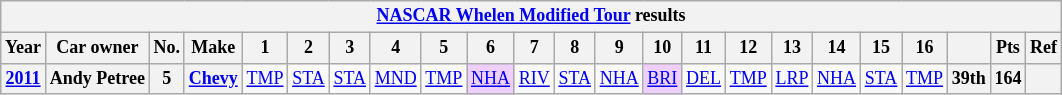<table class="wikitable" style="text-align:center; font-size:75%">
<tr>
<th colspan=38><a href='#'>NASCAR Whelen Modified Tour</a> results</th>
</tr>
<tr>
<th>Year</th>
<th>Car owner</th>
<th>No.</th>
<th>Make</th>
<th>1</th>
<th>2</th>
<th>3</th>
<th>4</th>
<th>5</th>
<th>6</th>
<th>7</th>
<th>8</th>
<th>9</th>
<th>10</th>
<th>11</th>
<th>12</th>
<th>13</th>
<th>14</th>
<th>15</th>
<th>16</th>
<th></th>
<th>Pts</th>
<th>Ref</th>
</tr>
<tr>
<th><a href='#'>2011</a></th>
<th>Andy Petree</th>
<th>5</th>
<th><a href='#'>Chevy</a></th>
<td><a href='#'>TMP</a></td>
<td><a href='#'>STA</a></td>
<td><a href='#'>STA</a></td>
<td><a href='#'>MND</a></td>
<td><a href='#'>TMP</a></td>
<td style="background:#EFCFFF;"><a href='#'>NHA</a><br></td>
<td><a href='#'>RIV</a></td>
<td><a href='#'>STA</a></td>
<td><a href='#'>NHA</a></td>
<td style="background:#EFCFFF;"><a href='#'>BRI</a><br></td>
<td><a href='#'>DEL</a></td>
<td><a href='#'>TMP</a></td>
<td><a href='#'>LRP</a></td>
<td><a href='#'>NHA</a></td>
<td><a href='#'>STA</a></td>
<td><a href='#'>TMP</a></td>
<th>39th</th>
<th>164</th>
<th></th>
</tr>
</table>
